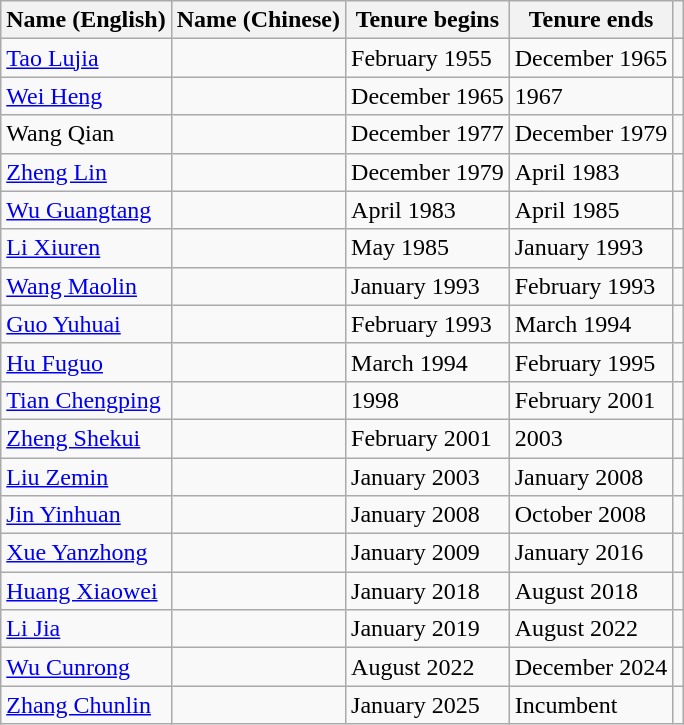<table class="wikitable">
<tr>
<th>Name (English)</th>
<th>Name (Chinese)</th>
<th>Tenure begins</th>
<th>Tenure ends</th>
<th></th>
</tr>
<tr>
<td><a href='#'>Tao Lujia</a></td>
<td></td>
<td>February 1955</td>
<td>December 1965</td>
<td></td>
</tr>
<tr>
<td><a href='#'>Wei Heng</a></td>
<td></td>
<td>December 1965</td>
<td>1967</td>
<td></td>
</tr>
<tr>
<td>Wang Qian</td>
<td></td>
<td>December 1977</td>
<td>December 1979</td>
<td></td>
</tr>
<tr>
<td><a href='#'>Zheng Lin</a></td>
<td></td>
<td>December 1979</td>
<td>April 1983</td>
<td></td>
</tr>
<tr>
<td><a href='#'>Wu Guangtang</a></td>
<td></td>
<td>April 1983</td>
<td>April 1985</td>
<td></td>
</tr>
<tr>
<td><a href='#'>Li Xiuren</a></td>
<td></td>
<td>May 1985</td>
<td>January 1993</td>
<td></td>
</tr>
<tr>
<td><a href='#'>Wang Maolin</a></td>
<td></td>
<td>January 1993</td>
<td>February 1993</td>
<td></td>
</tr>
<tr>
<td><a href='#'>Guo Yuhuai</a></td>
<td></td>
<td>February 1993</td>
<td>March 1994</td>
<td></td>
</tr>
<tr>
<td><a href='#'>Hu Fuguo</a></td>
<td></td>
<td>March 1994</td>
<td>February 1995</td>
<td></td>
</tr>
<tr>
<td><a href='#'>Tian Chengping</a></td>
<td></td>
<td>1998</td>
<td>February 2001</td>
<td></td>
</tr>
<tr>
<td><a href='#'>Zheng Shekui</a></td>
<td></td>
<td>February 2001</td>
<td>2003</td>
<td></td>
</tr>
<tr>
<td><a href='#'>Liu Zemin</a></td>
<td></td>
<td>January 2003</td>
<td>January 2008</td>
<td></td>
</tr>
<tr>
<td><a href='#'>Jin Yinhuan</a></td>
<td></td>
<td>January 2008</td>
<td>October 2008</td>
<td></td>
</tr>
<tr>
<td><a href='#'>Xue Yanzhong</a></td>
<td></td>
<td>January 2009</td>
<td>January 2016</td>
<td></td>
</tr>
<tr>
<td><a href='#'>Huang Xiaowei</a></td>
<td></td>
<td>January 2018</td>
<td>August 2018</td>
<td></td>
</tr>
<tr>
<td><a href='#'>Li Jia</a></td>
<td></td>
<td>January 2019</td>
<td>August 2022</td>
<td></td>
</tr>
<tr>
<td><a href='#'>Wu Cunrong</a></td>
<td></td>
<td>August 2022</td>
<td>December 2024</td>
<td></td>
</tr>
<tr>
<td><a href='#'>Zhang Chunlin</a></td>
<td></td>
<td>January 2025</td>
<td>Incumbent</td>
<td></td>
</tr>
</table>
